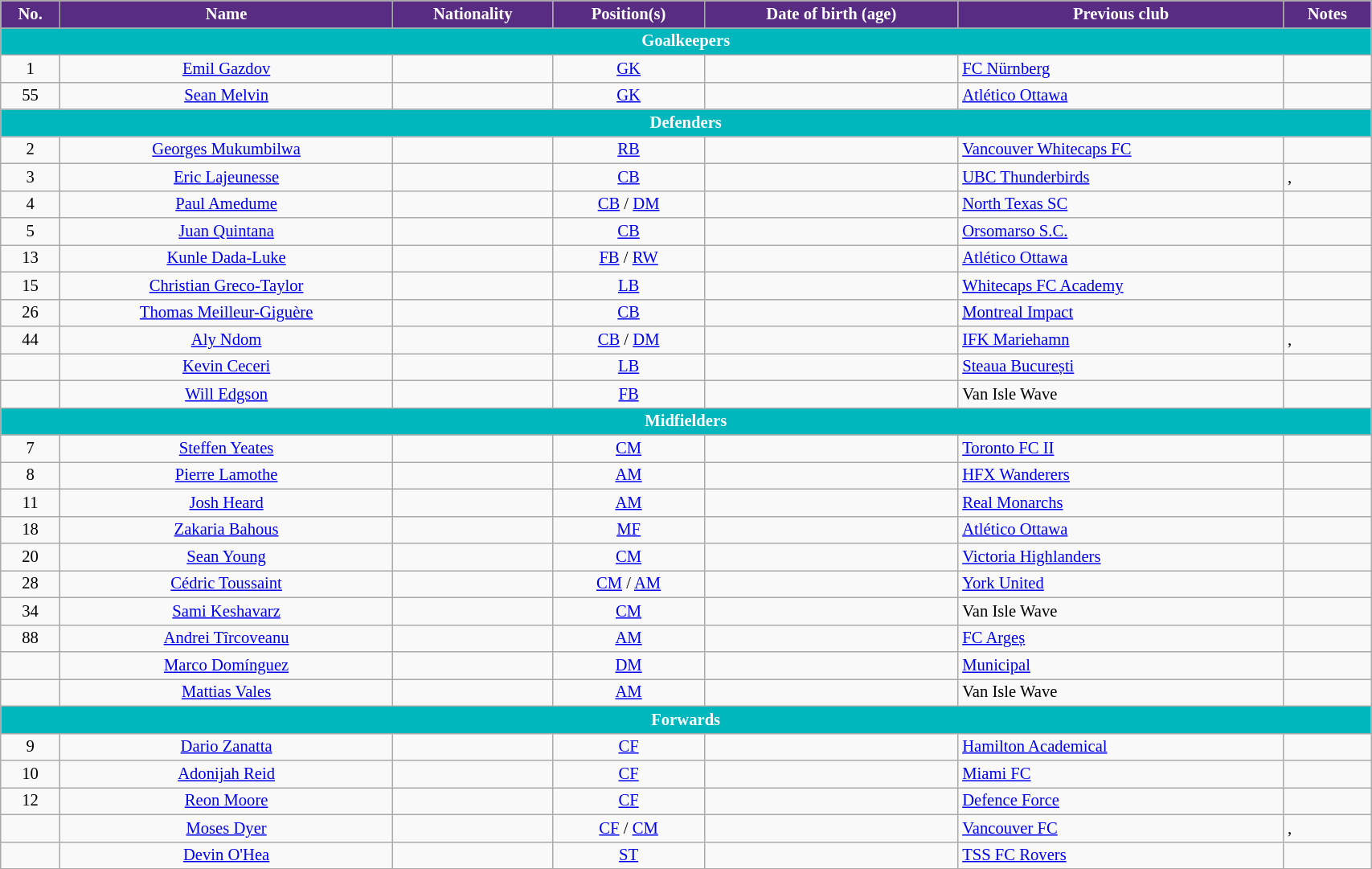<table class="wikitable" style="text-align:center; font-size:86%; width:90%;">
<tr>
<th style="background:#582c83; color:white; text-align:center;">No.</th>
<th style="background:#582c83; color:white; text-align:center;">Name</th>
<th style="background:#582c83; color:white; text-align:center;">Nationality</th>
<th style="background:#582c83; color:white; text-align:center;">Position(s)</th>
<th style="background:#582c83; color:white; text-align:center;">Date of birth (age)</th>
<th style="background:#582c83; color:white; text-align:center;">Previous club</th>
<th style="background:#582c83; color:white; text-align:center;">Notes</th>
</tr>
<tr>
<th colspan="9" style="background:#00b7bd; color:white; text-align:center;">Goalkeepers</th>
</tr>
<tr>
<td>1</td>
<td><a href='#'>Emil Gazdov</a></td>
<td></td>
<td><a href='#'>GK</a></td>
<td></td>
<td align="left"> <a href='#'>FC Nürnberg</a></td>
<td align="left"></td>
</tr>
<tr>
<td>55</td>
<td><a href='#'>Sean Melvin</a></td>
<td></td>
<td><a href='#'>GK</a></td>
<td></td>
<td align="left"> <a href='#'>Atlético Ottawa</a></td>
<td align="left"></td>
</tr>
<tr>
<th colspan="7" style="background:#00b7bd; color:white; text-align:center;">Defenders</th>
</tr>
<tr>
<td>2</td>
<td><a href='#'>Georges Mukumbilwa</a></td>
<td></td>
<td><a href='#'>RB</a></td>
<td></td>
<td align="left"> <a href='#'>Vancouver Whitecaps FC</a></td>
<td align="left"></td>
</tr>
<tr>
<td>3</td>
<td><a href='#'>Eric Lajeunesse</a></td>
<td></td>
<td><a href='#'>CB</a></td>
<td></td>
<td align="left"> <a href='#'>UBC Thunderbirds</a></td>
<td align="left">, </td>
</tr>
<tr>
<td>4</td>
<td><a href='#'>Paul Amedume</a></td>
<td></td>
<td><a href='#'>CB</a> / <a href='#'>DM</a></td>
<td></td>
<td align="left"> <a href='#'>North Texas SC</a></td>
<td align="left"></td>
</tr>
<tr>
<td>5</td>
<td><a href='#'>Juan Quintana</a></td>
<td></td>
<td><a href='#'>CB</a></td>
<td></td>
<td align="left"> <a href='#'>Orsomarso S.C.</a></td>
<td align="left"><a href='#'></a></td>
</tr>
<tr>
<td>13</td>
<td><a href='#'>Kunle Dada-Luke</a></td>
<td></td>
<td><a href='#'>FB</a> / <a href='#'>RW</a></td>
<td></td>
<td align="left"> <a href='#'>Atlético Ottawa</a></td>
<td align="left"></td>
</tr>
<tr>
<td>15</td>
<td><a href='#'>Christian Greco-Taylor</a></td>
<td></td>
<td><a href='#'>LB</a></td>
<td></td>
<td align="left"> <a href='#'>Whitecaps FC Academy</a></td>
<td align="left"></td>
</tr>
<tr>
<td>26</td>
<td><a href='#'>Thomas Meilleur-Giguère</a></td>
<td></td>
<td><a href='#'>CB</a></td>
<td></td>
<td align="left"> <a href='#'>Montreal Impact</a></td>
<td align="left"></td>
</tr>
<tr>
<td>44</td>
<td><a href='#'>Aly Ndom</a> </td>
<td></td>
<td><a href='#'>CB</a> / <a href='#'>DM</a></td>
<td></td>
<td align="left"> <a href='#'>IFK Mariehamn</a></td>
<td align="left"><a href='#'></a>, </td>
</tr>
<tr>
<td></td>
<td><a href='#'>Kevin Ceceri</a></td>
<td></td>
<td><a href='#'>LB</a></td>
<td></td>
<td align="left"> <a href='#'>Steaua București</a></td>
<td align="left"><a href='#'></a></td>
</tr>
<tr>
<td></td>
<td><a href='#'>Will Edgson</a></td>
<td></td>
<td><a href='#'>FB</a></td>
<td></td>
<td align="left"> Van Isle Wave</td>
<td align="left"></td>
</tr>
<tr>
<th colspan="7" style="background:#00b7bd; color:white; text-align:center;">Midfielders</th>
</tr>
<tr>
<td>7</td>
<td><a href='#'>Steffen Yeates</a></td>
<td></td>
<td><a href='#'>CM</a></td>
<td></td>
<td align="left"> <a href='#'>Toronto FC II</a></td>
<td align="left"></td>
</tr>
<tr>
<td>8</td>
<td><a href='#'>Pierre Lamothe</a></td>
<td></td>
<td><a href='#'>AM</a></td>
<td></td>
<td align="left"> <a href='#'>HFX Wanderers</a></td>
<td align="left"></td>
</tr>
<tr>
<td>11</td>
<td><a href='#'>Josh Heard</a></td>
<td></td>
<td><a href='#'>AM</a></td>
<td></td>
<td align="left"> <a href='#'>Real Monarchs</a></td>
<td align="left"></td>
</tr>
<tr>
<td>18</td>
<td><a href='#'>Zakaria Bahous</a></td>
<td></td>
<td><a href='#'>MF</a></td>
<td></td>
<td align="left"> <a href='#'>Atlético Ottawa</a></td>
<td align="left"></td>
</tr>
<tr>
<td>20</td>
<td><a href='#'>Sean Young</a></td>
<td></td>
<td><a href='#'>CM</a></td>
<td></td>
<td align="left"> <a href='#'>Victoria Highlanders</a></td>
<td align="left"></td>
</tr>
<tr>
<td>28</td>
<td><a href='#'>Cédric Toussaint</a></td>
<td></td>
<td><a href='#'>CM</a> / <a href='#'>AM</a></td>
<td></td>
<td align="left"> <a href='#'>York United</a></td>
<td align="left"></td>
</tr>
<tr>
<td>34</td>
<td><a href='#'>Sami Keshavarz</a></td>
<td></td>
<td><a href='#'>CM</a></td>
<td></td>
<td align="left"> Van Isle Wave</td>
<td align="left"></td>
</tr>
<tr>
<td>88</td>
<td><a href='#'>Andrei Tîrcoveanu</a></td>
<td></td>
<td><a href='#'>AM</a></td>
<td></td>
<td align="left"> <a href='#'>FC Argeș</a></td>
<td align="left"><a href='#'></a></td>
</tr>
<tr>
<td></td>
<td><a href='#'>Marco Domínguez</a></td>
<td></td>
<td><a href='#'>DM</a></td>
<td></td>
<td align="left"> <a href='#'>Municipal</a></td>
<td align="left"></td>
</tr>
<tr>
<td></td>
<td><a href='#'>Mattias Vales</a></td>
<td></td>
<td><a href='#'>AM</a></td>
<td></td>
<td align="left"> Van Isle Wave</td>
<td align="left"></td>
</tr>
<tr>
<th colspan="7" style="background:#00b7bd; color:white; text-align:center;">Forwards</th>
</tr>
<tr>
<td>9</td>
<td><a href='#'>Dario Zanatta</a></td>
<td></td>
<td><a href='#'>CF</a></td>
<td></td>
<td align="left"> <a href='#'>Hamilton Academical</a></td>
<td align="left"></td>
</tr>
<tr>
<td>10</td>
<td><a href='#'>Adonijah Reid</a></td>
<td></td>
<td><a href='#'>CF</a></td>
<td></td>
<td align="left"> <a href='#'>Miami FC</a></td>
<td align="left"></td>
</tr>
<tr>
<td>12</td>
<td><a href='#'>Reon Moore</a></td>
<td></td>
<td><a href='#'>CF</a></td>
<td></td>
<td align="left"> <a href='#'>Defence Force</a></td>
<td align="left"><a href='#'></a></td>
</tr>
<tr>
<td></td>
<td><a href='#'>Moses Dyer</a></td>
<td></td>
<td><a href='#'>CF</a> / <a href='#'>CM</a></td>
<td></td>
<td align="left"> <a href='#'>Vancouver FC</a></td>
<td align="left"><a href='#'></a>, <a href='#'></a></td>
</tr>
<tr>
<td></td>
<td><a href='#'>Devin O'Hea</a></td>
<td></td>
<td><a href='#'>ST</a></td>
<td></td>
<td align="left"> <a href='#'>TSS FC Rovers</a></td>
<td align="left"></td>
</tr>
<tr>
</tr>
</table>
